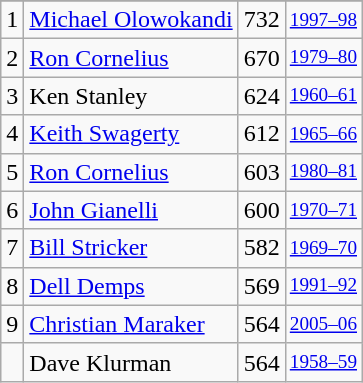<table class="wikitable">
<tr>
</tr>
<tr>
<td>1</td>
<td><a href='#'>Michael Olowokandi</a></td>
<td>732</td>
<td style="font-size:80%;"><a href='#'>1997–98</a></td>
</tr>
<tr>
<td>2</td>
<td><a href='#'>Ron Cornelius</a></td>
<td>670</td>
<td style="font-size:80%;"><a href='#'>1979–80</a></td>
</tr>
<tr>
<td>3</td>
<td>Ken Stanley</td>
<td>624</td>
<td style="font-size:80%;"><a href='#'>1960–61</a></td>
</tr>
<tr>
<td>4</td>
<td><a href='#'>Keith Swagerty</a></td>
<td>612</td>
<td style="font-size:80%;"><a href='#'>1965–66</a></td>
</tr>
<tr>
<td>5</td>
<td><a href='#'>Ron Cornelius</a></td>
<td>603</td>
<td style="font-size:80%;"><a href='#'>1980–81</a></td>
</tr>
<tr>
<td>6</td>
<td><a href='#'>John Gianelli</a></td>
<td>600</td>
<td style="font-size:80%;"><a href='#'>1970–71</a></td>
</tr>
<tr>
<td>7</td>
<td><a href='#'>Bill Stricker</a></td>
<td>582</td>
<td style="font-size:80%;"><a href='#'>1969–70</a></td>
</tr>
<tr>
<td>8</td>
<td><a href='#'>Dell Demps</a></td>
<td>569</td>
<td style="font-size:80%;"><a href='#'>1991–92</a></td>
</tr>
<tr>
<td>9</td>
<td><a href='#'>Christian Maraker</a></td>
<td>564</td>
<td style="font-size:80%;"><a href='#'>2005–06</a></td>
</tr>
<tr>
<td></td>
<td>Dave Klurman</td>
<td>564</td>
<td style="font-size:80%;"><a href='#'>1958–59</a></td>
</tr>
</table>
